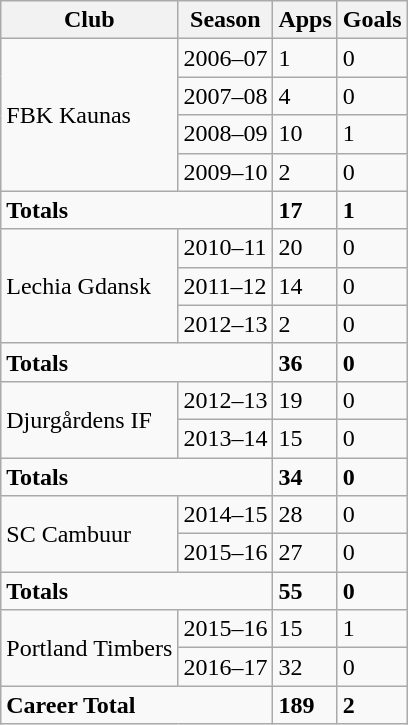<table class="wikitable sortable">
<tr>
<th>Club</th>
<th>Season</th>
<th>Apps</th>
<th>Goals</th>
</tr>
<tr>
<td rowspan="4">FBK Kaunas</td>
<td>2006–07</td>
<td>1</td>
<td>0</td>
</tr>
<tr>
<td>2007–08</td>
<td>4</td>
<td>0</td>
</tr>
<tr>
<td>2008–09</td>
<td>10</td>
<td>1</td>
</tr>
<tr>
<td>2009–10</td>
<td>2</td>
<td>0</td>
</tr>
<tr>
<td colspan="2"><strong>Totals</strong></td>
<td><strong>17</strong></td>
<td><strong>1</strong></td>
</tr>
<tr>
<td rowspan="3">Lechia Gdansk</td>
<td>2010–11</td>
<td>20</td>
<td>0</td>
</tr>
<tr>
<td>2011–12</td>
<td>14</td>
<td>0</td>
</tr>
<tr>
<td>2012–13</td>
<td>2</td>
<td>0</td>
</tr>
<tr>
<td colspan="2"><strong>Totals</strong></td>
<td><strong>36</strong></td>
<td><strong>0</strong></td>
</tr>
<tr>
<td rowspan="2">Djurgårdens IF</td>
<td>2012–13</td>
<td>19</td>
<td>0</td>
</tr>
<tr>
<td>2013–14</td>
<td>15</td>
<td>0</td>
</tr>
<tr>
<td colspan="2"><strong>Totals</strong></td>
<td><strong>34</strong></td>
<td><strong>0</strong></td>
</tr>
<tr>
<td rowspan="2">SC Cambuur</td>
<td>2014–15</td>
<td>28</td>
<td>0</td>
</tr>
<tr>
<td>2015–16</td>
<td>27</td>
<td>0</td>
</tr>
<tr>
<td colspan="2"><strong>Totals</strong></td>
<td><strong>55</strong></td>
<td><strong>0</strong></td>
</tr>
<tr>
<td rowspan="2">Portland Timbers</td>
<td>2015–16</td>
<td>15</td>
<td>1</td>
</tr>
<tr>
<td>2016–17</td>
<td>32</td>
<td>0</td>
</tr>
<tr>
<td colspan="2"><strong>Career Total</strong></td>
<td><strong>189</strong></td>
<td><strong>2</strong></td>
</tr>
</table>
